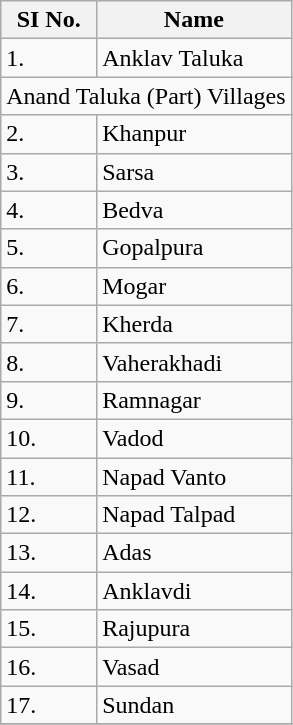<table class ="wikitable">
<tr>
<th>SI No.</th>
<th>Name</th>
</tr>
<tr>
<td>1.</td>
<td>Anklav Taluka</td>
</tr>
<tr>
<td colspan=6>Anand Taluka (Part) Villages</td>
</tr>
<tr>
<td>2.</td>
<td>Khanpur</td>
</tr>
<tr>
<td>3.</td>
<td>Sarsa</td>
</tr>
<tr>
<td>4.</td>
<td>Bedva</td>
</tr>
<tr>
<td>5.</td>
<td>Gopalpura</td>
</tr>
<tr>
<td>6.</td>
<td>Mogar</td>
</tr>
<tr>
<td>7.</td>
<td>Kherda</td>
</tr>
<tr>
<td>8.</td>
<td>Vaherakhadi</td>
</tr>
<tr>
<td>9.</td>
<td>Ramnagar</td>
</tr>
<tr>
<td>10.</td>
<td>Vadod</td>
</tr>
<tr>
<td>11.</td>
<td>Napad Vanto</td>
</tr>
<tr>
<td>12.</td>
<td>Napad Talpad</td>
</tr>
<tr>
<td>13.</td>
<td>Adas</td>
</tr>
<tr>
<td>14.</td>
<td>Anklavdi</td>
</tr>
<tr>
<td>15.</td>
<td>Rajupura</td>
</tr>
<tr>
<td>16.</td>
<td>Vasad</td>
</tr>
<tr>
<td>17.</td>
<td>Sundan</td>
</tr>
<tr>
</tr>
</table>
